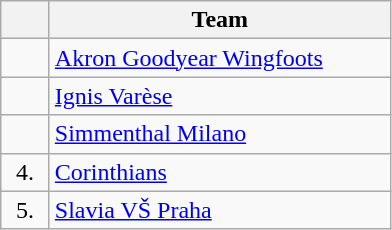<table class="wikitable" style="text-align:center">
<tr>
<th width=25></th>
<th width=220>Team</th>
</tr>
<tr>
<td></td>
<td align=left> <a href='#'>Akron Goodyear Wingfoots</a></td>
</tr>
<tr>
<td></td>
<td align=left> <a href='#'>Ignis Varèse</a></td>
</tr>
<tr>
<td></td>
<td align=left> <a href='#'>Simmenthal Milano</a></td>
</tr>
<tr>
<td>4.</td>
<td align=left> <a href='#'>Corinthians</a></td>
</tr>
<tr>
<td>5.</td>
<td align=left> <a href='#'>Slavia VŠ Praha</a></td>
</tr>
</table>
